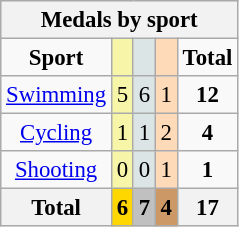<table class="wikitable" style="font-size:95%">
<tr style="background:#efefef;">
<th colspan=5>Medals by sport</th>
</tr>
<tr style="text-align:center;">
<td><strong>Sport</strong></td>
<td bgcolor=#f7f6a8></td>
<td bgcolor=#dce5e5></td>
<td bgcolor=#ffdab9></td>
<td><strong>Total</strong></td>
</tr>
<tr style="text-align:center;">
<td><a href='#'>Swimming</a></td>
<td style="background:#F7F6A8;">5</td>
<td style="background:#DCE5E5;">6</td>
<td style="background:#FFDAB9;">1</td>
<td><strong>12</strong></td>
</tr>
<tr style="text-align:center;">
<td><a href='#'>Cycling</a></td>
<td style="background:#F7F6A8;">1</td>
<td style="background:#DCE5E5;">1</td>
<td style="background:#FFDAB9;">2</td>
<td><strong>4</strong></td>
</tr>
<tr style="text-align:center;">
<td><a href='#'>Shooting</a></td>
<td style="background:#F7F6A8;">0</td>
<td style="background:#DCE5E5;">0</td>
<td style="background:#FFDAB9;">1</td>
<td><strong>1</strong></td>
</tr>
<tr style="text-align:center;">
<th><strong>Total</strong></th>
<th style="background:gold;"><strong>6</strong></th>
<th style="background:silver;"><strong>7</strong></th>
<th style="background:#c96;"><strong>4</strong></th>
<th><strong>17</strong></th>
</tr>
</table>
